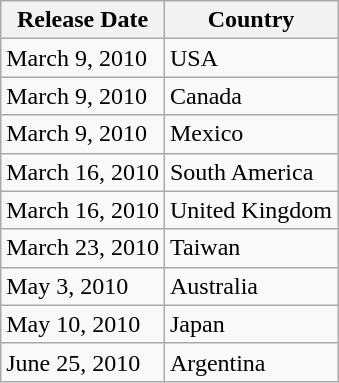<table class="wikitable">
<tr>
<th>Release Date</th>
<th>Country</th>
</tr>
<tr>
<td>March 9, 2010</td>
<td>USA</td>
</tr>
<tr>
<td>March 9, 2010</td>
<td>Canada</td>
</tr>
<tr>
<td>March 9, 2010</td>
<td>Mexico</td>
</tr>
<tr>
<td>March 16, 2010</td>
<td>South America</td>
</tr>
<tr>
<td>March 16, 2010</td>
<td>United Kingdom</td>
</tr>
<tr>
<td>March 23, 2010</td>
<td>Taiwan</td>
</tr>
<tr>
<td>May 3, 2010</td>
<td>Australia</td>
</tr>
<tr>
<td>May 10, 2010</td>
<td>Japan</td>
</tr>
<tr>
<td>June 25, 2010</td>
<td>Argentina</td>
</tr>
</table>
